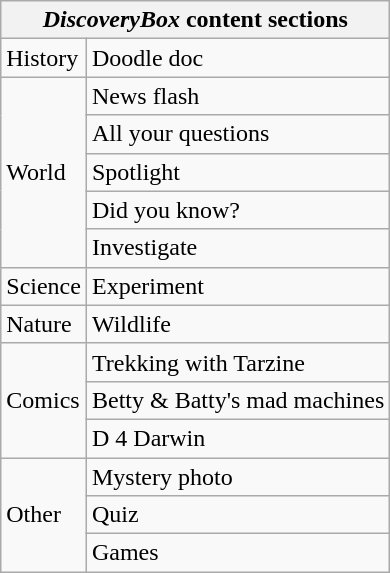<table class="wikitable">
<tr>
<th colspan="2"><em>DiscoveryBox</em> content sections</th>
</tr>
<tr>
<td>History</td>
<td>Doodle doc</td>
</tr>
<tr>
<td rowspan="5">World</td>
<td>News flash</td>
</tr>
<tr>
<td>All your questions</td>
</tr>
<tr>
<td>Spotlight</td>
</tr>
<tr>
<td>Did you know?</td>
</tr>
<tr>
<td>Investigate</td>
</tr>
<tr>
<td>Science</td>
<td>Experiment</td>
</tr>
<tr>
<td>Nature</td>
<td>Wildlife</td>
</tr>
<tr>
<td rowspan="3">Comics</td>
<td>Trekking with Tarzine</td>
</tr>
<tr>
<td>Betty & Batty's mad machines</td>
</tr>
<tr>
<td>D 4 Darwin</td>
</tr>
<tr>
<td rowspan="3">Other</td>
<td>Mystery photo</td>
</tr>
<tr>
<td>Quiz</td>
</tr>
<tr>
<td>Games</td>
</tr>
</table>
